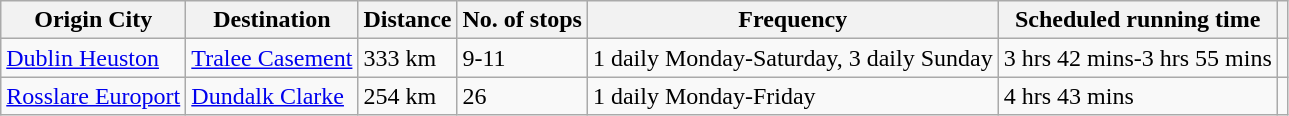<table class="wikitable sortable" width= align=>
<tr>
<th>Origin City</th>
<th>Destination</th>
<th>Distance</th>
<th>No. of stops</th>
<th>Frequency</th>
<th data-sort-type="number">Scheduled running time</th>
<th></th>
</tr>
<tr>
<td><a href='#'>Dublin Heuston</a></td>
<td><a href='#'>Tralee Casement</a></td>
<td>333 km</td>
<td>9-11</td>
<td>1 daily Monday-Saturday, 3 daily Sunday</td>
<td>3 hrs 42 mins-3 hrs 55 mins</td>
<td></td>
</tr>
<tr>
<td><a href='#'>Rosslare Europort</a></td>
<td><a href='#'>Dundalk Clarke</a></td>
<td>254 km</td>
<td>26</td>
<td>1 daily Monday-Friday</td>
<td>4 hrs 43 mins</td>
<td></td>
</tr>
</table>
